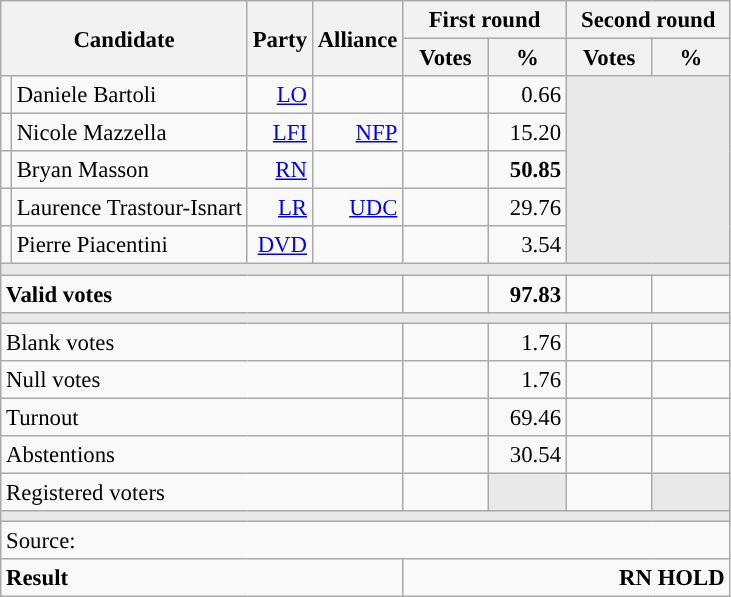<table class="wikitable" style="text-align:right;font-size:95%;">
<tr>
<th colspan="2" rowspan="2">Candidate</th>
<th colspan="1" rowspan="2">Party</th>
<th colspan="1" rowspan="2">Alliance</th>
<th colspan="2">First round</th>
<th colspan="2">Second round</th>
</tr>
<tr>
<th style="width:50px;">Votes</th>
<th style="width:45px;">%</th>
<th style="width:50px;">Votes</th>
<th style="width:45px;">%</th>
</tr>
<tr>
<td style="color:inherit;background:"></td>
<td style="text-align:left;">Daniele Bartoli</td>
<td><a href='#'>LO</a></td>
<td></td>
<td></td>
<td>0.66</td>
<td colspan="2" rowspan="5" style="background:#E9E9E9;"></td>
</tr>
<tr>
<td style="color:inherit;background:"></td>
<td style="text-align:left;">Nicole Mazzella</td>
<td><a href='#'>LFI</a></td>
<td><a href='#'>NFP</a></td>
<td></td>
<td>15.20</td>
</tr>
<tr>
<td style="color:inherit;background:"></td>
<td style="text-align:left;">Bryan Masson</td>
<td><a href='#'>RN</a></td>
<td></td>
<td><strong></strong></td>
<td><strong>50.85</strong></td>
</tr>
<tr>
<td style="color:inherit;background:"></td>
<td style="text-align:left;">Laurence Trastour-Isnart</td>
<td><a href='#'>LR</a></td>
<td><a href='#'>UDC</a></td>
<td></td>
<td>29.76</td>
</tr>
<tr>
<td style="color:inherit;background:"></td>
<td style="text-align:left;">Pierre Piacentini</td>
<td><a href='#'>DVD</a></td>
<td></td>
<td></td>
<td>3.54</td>
</tr>
<tr>
<td colspan="8" style="background:#E9E9E9;"></td>
</tr>
<tr style="font-weight:bold;">
<td colspan="4" style="text-align:left;">Valid votes</td>
<td></td>
<td>97.83</td>
<td></td>
<td></td>
</tr>
<tr>
<td colspan="8" style="background:#E9E9E9;"></td>
</tr>
<tr>
<td colspan="4" style="text-align:left;">Blank votes</td>
<td></td>
<td>1.76</td>
<td></td>
<td></td>
</tr>
<tr>
<td colspan="4" style="text-align:left;">Null votes</td>
<td></td>
<td>1.76</td>
<td></td>
<td></td>
</tr>
<tr>
<td colspan="4" style="text-align:left;">Turnout</td>
<td></td>
<td>69.46</td>
<td></td>
<td></td>
</tr>
<tr>
<td colspan="4" style="text-align:left;">Abstentions</td>
<td></td>
<td>30.54</td>
<td></td>
<td></td>
</tr>
<tr>
<td colspan="4" style="text-align:left;">Registered voters</td>
<td></td>
<td style="background:#E9E9E9;"></td>
<td></td>
<td style="background:#E9E9E9;"></td>
</tr>
<tr>
<td colspan="8" style="background:#E9E9E9;"></td>
</tr>
<tr>
<td colspan="8" style="text-align:left;">Source: </td>
</tr>
<tr style="font-weight:bold">
<td colspan="4" style="text-align:left;">Result</td>
<td colspan="4" style="background-color:">RN HOLD</td>
</tr>
</table>
